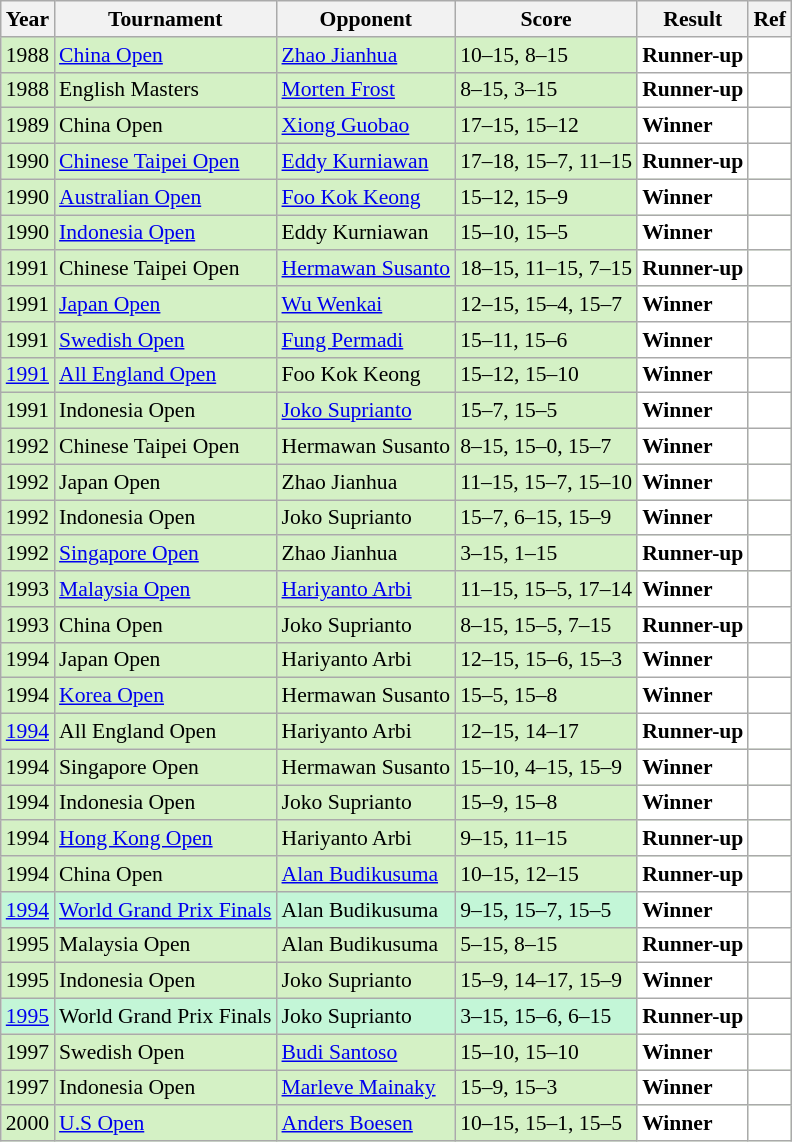<table class="sortable wikitable" style="font-size: 90%;">
<tr>
<th>Year</th>
<th>Tournament</th>
<th>Opponent</th>
<th>Score</th>
<th>Result</th>
<th>Ref</th>
</tr>
<tr style="background:#D4F1C5">
<td align="center">1988</td>
<td align="left"><a href='#'>China Open</a></td>
<td align="left"> <a href='#'>Zhao Jianhua</a></td>
<td align="left">10–15, 8–15</td>
<td style="text-align:left; background:white"> <strong>Runner-up</strong></td>
<td style="text-align:center; background:white"></td>
</tr>
<tr style="background:#D4F1C5">
<td align="center">1988</td>
<td align="left">English Masters</td>
<td align="left"> <a href='#'>Morten Frost</a></td>
<td align="left">8–15, 3–15</td>
<td style="text-align:left; background:white"> <strong>Runner-up</strong></td>
<td style="text-align:center; background:white"></td>
</tr>
<tr style="background:#D4F1C5">
<td align="center">1989</td>
<td align="left">China Open</td>
<td align="left"> <a href='#'>Xiong Guobao</a></td>
<td align="left">17–15, 15–12</td>
<td style="text-align:left; background:white"> <strong>Winner</strong></td>
<td style="text-align:center; background:white"></td>
</tr>
<tr style="background:#D4F1C5">
<td align="center">1990</td>
<td align="left"><a href='#'>Chinese Taipei Open</a></td>
<td align="left"> <a href='#'>Eddy Kurniawan</a></td>
<td align="left">17–18, 15–7, 11–15</td>
<td style="text-align:left; background:white"> <strong>Runner-up</strong></td>
<td style="text-align:center; background:white"></td>
</tr>
<tr style="background:#D4F1C5">
<td align="center">1990</td>
<td align="left"><a href='#'>Australian Open</a></td>
<td align="left"> <a href='#'>Foo Kok Keong</a></td>
<td align="left">15–12, 15–9</td>
<td style="text-align:left; background:white"> <strong>Winner</strong></td>
<td style="text-align:center; background:white"></td>
</tr>
<tr style="background:#D4F1C5">
<td align="center">1990</td>
<td align="left"><a href='#'>Indonesia Open</a></td>
<td align="left"> Eddy Kurniawan</td>
<td align="left">15–10, 15–5</td>
<td style="text-align:left; background:white"> <strong>Winner</strong></td>
<td style="text-align:center; background:white"></td>
</tr>
<tr style="background:#D4F1C5">
<td align="center">1991</td>
<td align="left">Chinese Taipei Open</td>
<td align="left"> <a href='#'>Hermawan Susanto</a></td>
<td align="left">18–15, 11–15, 7–15</td>
<td style="text-align:left; background:white"> <strong>Runner-up</strong></td>
<td style="text-align:center; background:white"></td>
</tr>
<tr style="background:#D4F1C5">
<td align="center">1991</td>
<td align="left"><a href='#'>Japan Open</a></td>
<td align="left"> <a href='#'>Wu Wenkai</a></td>
<td align="left">12–15, 15–4, 15–7</td>
<td style="text-align:left; background:white"> <strong>Winner</strong></td>
<td style="text-align:center; background:white"></td>
</tr>
<tr style="background:#D4F1C5">
<td align="center">1991</td>
<td align="left"><a href='#'>Swedish Open</a></td>
<td align="left"> <a href='#'>Fung Permadi</a></td>
<td align="left">15–11, 15–6</td>
<td style="text-align:left; background:white"> <strong>Winner</strong></td>
<td style="text-align:center; background:white"></td>
</tr>
<tr style="background:#D4F1C5">
<td align="center"><a href='#'>1991</a></td>
<td align="left"><a href='#'>All England Open</a></td>
<td align="left"> Foo Kok Keong</td>
<td align="left">15–12, 15–10</td>
<td style="text-align:left; background:white"> <strong>Winner</strong></td>
<td style="text-align:center; background:white"></td>
</tr>
<tr style="background:#D4F1C5">
<td align="center">1991</td>
<td align="left">Indonesia Open</td>
<td align="left"> <a href='#'>Joko Suprianto</a></td>
<td align="left">15–7, 15–5</td>
<td style="text-align:left; background:white"> <strong>Winner</strong></td>
<td style="text-align:center; background:white"></td>
</tr>
<tr style="background:#D4F1C5">
<td align="center">1992</td>
<td align="left">Chinese Taipei Open</td>
<td align="left"> Hermawan Susanto</td>
<td align="left">8–15, 15–0, 15–7</td>
<td style="text-align:left; background:white"> <strong>Winner</strong></td>
<td style="text-align:center; background:white"></td>
</tr>
<tr style="background:#D4F1C5">
<td align="center">1992</td>
<td align="left">Japan Open</td>
<td align="left"> Zhao Jianhua</td>
<td align="left">11–15, 15–7, 15–10</td>
<td style="text-align:left; background:white"> <strong>Winner</strong></td>
<td style="text-align:center; background:white"></td>
</tr>
<tr style="background:#D4F1C5">
<td align="center">1992</td>
<td align="left">Indonesia Open</td>
<td align="left"> Joko Suprianto</td>
<td align="left">15–7, 6–15, 15–9</td>
<td style="text-align:left; background:white"> <strong>Winner</strong></td>
<td style="text-align:center; background:white"></td>
</tr>
<tr style="background:#D4F1C5">
<td align="center">1992</td>
<td align="left"><a href='#'>Singapore Open</a></td>
<td align="left"> Zhao Jianhua</td>
<td align="left">3–15, 1–15</td>
<td style="text-align:left; background:white"> <strong>Runner-up</strong></td>
<td style="text-align:center; background:white"></td>
</tr>
<tr style="background:#D4F1C5">
<td align="center">1993</td>
<td align="left"><a href='#'>Malaysia Open</a></td>
<td align="left"> <a href='#'>Hariyanto Arbi</a></td>
<td align="left">11–15, 15–5, 17–14</td>
<td style="text-align:left; background:white"> <strong>Winner</strong></td>
<td style="text-align:center; background:white"></td>
</tr>
<tr style="background:#D4F1C5">
<td align="center">1993</td>
<td align="left">China Open</td>
<td align="left"> Joko Suprianto</td>
<td align="left">8–15, 15–5, 7–15</td>
<td style="text-align:left; background:white"> <strong>Runner-up</strong></td>
<td style="text-align:center; background:white"></td>
</tr>
<tr style="background:#D4F1C5">
<td align="center">1994</td>
<td align="left">Japan Open</td>
<td align="left"> Hariyanto Arbi</td>
<td align="left">12–15, 15–6, 15–3</td>
<td style="text-align:left; background:white"> <strong>Winner</strong></td>
<td style="text-align:center; background:white"></td>
</tr>
<tr style="background:#D4F1C5">
<td align="center">1994</td>
<td align="left"><a href='#'>Korea Open</a></td>
<td align="left"> Hermawan Susanto</td>
<td align="left">15–5, 15–8</td>
<td style="text-align:left; background:white"> <strong>Winner</strong></td>
<td style="text-align:center; background:white"></td>
</tr>
<tr style="background:#D4F1C5">
<td align="center"><a href='#'>1994</a></td>
<td align="left">All England Open</td>
<td align="left"> Hariyanto Arbi</td>
<td align="left">12–15, 14–17</td>
<td style="text-align:left; background:white"> <strong>Runner-up</strong></td>
<td style="text-align:center; background:white"></td>
</tr>
<tr style="background:#D4F1C5">
<td align="center">1994</td>
<td align="left">Singapore Open</td>
<td align="left"> Hermawan Susanto</td>
<td align="left">15–10, 4–15, 15–9</td>
<td style="text-align:left; background:white"> <strong>Winner</strong></td>
<td style="text-align:center; background:white"></td>
</tr>
<tr style="background:#D4F1C5">
<td align="center">1994</td>
<td align="left">Indonesia Open</td>
<td align="left"> Joko Suprianto</td>
<td align="left">15–9, 15–8</td>
<td style="text-align:left; background:white"> <strong>Winner</strong></td>
<td style="text-align:center; background:white"></td>
</tr>
<tr style="background:#D4F1C5">
<td align="center">1994</td>
<td align="left"><a href='#'>Hong Kong Open</a></td>
<td align="left"> Hariyanto Arbi</td>
<td align="left">9–15, 11–15</td>
<td style="text-align:left; background:white"> <strong>Runner-up</strong></td>
<td style="text-align:center; background:white"></td>
</tr>
<tr style="background:#D4F1C5">
<td align="center">1994</td>
<td align="left">China Open</td>
<td align="left"> <a href='#'>Alan Budikusuma</a></td>
<td align="left">10–15, 12–15</td>
<td style="text-align:left; background:white"> <strong>Runner-up</strong></td>
<td style="text-align:center; background:white"></td>
</tr>
<tr style="background:#C3F6D7">
<td align="center"><a href='#'>1994</a></td>
<td align="left"><a href='#'>World Grand Prix Finals</a></td>
<td align="left"> Alan Budikusuma</td>
<td align="left">9–15, 15–7, 15–5</td>
<td style="text-align:left; background:white"> <strong>Winner</strong></td>
<td style="text-align:center; background:white"></td>
</tr>
<tr style="background:#D4F1C5">
<td align="center">1995</td>
<td align="left">Malaysia Open</td>
<td align="left"> Alan Budikusuma</td>
<td align="left">5–15, 8–15</td>
<td style="text-align:left; background:white"> <strong>Runner-up</strong></td>
<td style="text-align:center; background:white"></td>
</tr>
<tr style="background:#D4F1C5">
<td align="center">1995</td>
<td align="left">Indonesia Open</td>
<td align="left"> Joko Suprianto</td>
<td align="left">15–9, 14–17, 15–9</td>
<td style="text-align:left; background:white"> <strong>Winner</strong></td>
<td style="text-align:center; background:white"></td>
</tr>
<tr style="background:#C3F6D7">
<td align="center"><a href='#'>1995</a></td>
<td align="left">World Grand Prix Finals</td>
<td align="left"> Joko Suprianto</td>
<td align="left">3–15, 15–6, 6–15</td>
<td style="text-align:left; background:white"> <strong>Runner-up</strong></td>
<td style="text-align:center; background:white"></td>
</tr>
<tr style="background:#D4F1C5">
<td align="center">1997</td>
<td align="left">Swedish Open</td>
<td align="left"> <a href='#'>Budi Santoso</a></td>
<td align="left">15–10, 15–10</td>
<td style="text-align:left; background:white"> <strong>Winner</strong></td>
<td style="text-align:center; background:white"></td>
</tr>
<tr style="background:#D4F1C5">
<td align="center">1997</td>
<td align="left">Indonesia Open</td>
<td align="left"> <a href='#'>Marleve Mainaky</a></td>
<td align="left">15–9, 15–3</td>
<td style="text-align:left; background:white"> <strong>Winner</strong></td>
<td style="text-align:center; background:white"></td>
</tr>
<tr style="background:#D4F1C5">
<td align="center">2000</td>
<td align="left"><a href='#'>U.S Open</a></td>
<td align="left"> <a href='#'>Anders Boesen</a></td>
<td align="left">10–15, 15–1, 15–5</td>
<td style="text-align:left; background:white"> <strong>Winner</strong></td>
<td style="text-align:center; background:white"></td>
</tr>
</table>
